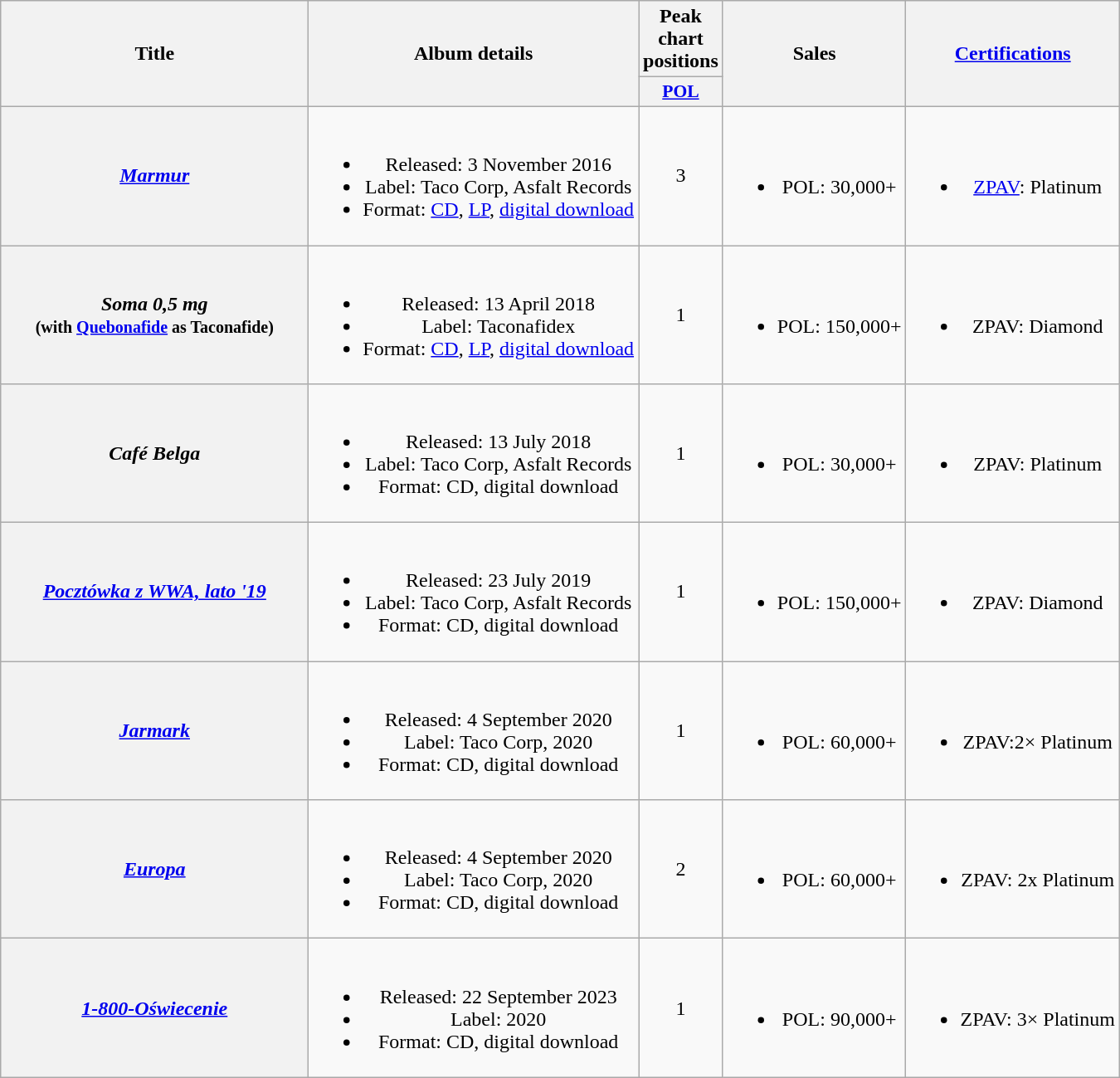<table class="wikitable plainrowheaders" style="text-align:center;">
<tr>
<th scope="col" rowspan="2" style="width:15em;">Title</th>
<th scope="col" rowspan="2">Album details</th>
<th scope="col" colspan="1">Peak chart positions</th>
<th scope="col" rowspan="2">Sales</th>
<th scope="col" rowspan="2"><a href='#'>Certifications</a></th>
</tr>
<tr>
<th scope="col" style="width:3em;font-size:90%;"><a href='#'>POL</a><br></th>
</tr>
<tr>
<th scope="row"><em><a href='#'>Marmur</a></em></th>
<td><br><ul><li>Released: 3 November 2016</li><li>Label: Taco Corp, Asfalt Records</li><li>Format: <a href='#'>CD</a>, <a href='#'>LP</a>, <a href='#'>digital download</a></li></ul></td>
<td>3</td>
<td><br><ul><li>POL: 30,000+</li></ul></td>
<td><br><ul><li><a href='#'>ZPAV</a>: Platinum</li></ul></td>
</tr>
<tr>
<th scope="row"><em>Soma 0,5 mg</em><br><small>(with <a href='#'>Quebonafide</a> as Taconafide)</small></th>
<td><br><ul><li>Released: 13 April 2018</li><li>Label: Taconafidex</li><li>Format: <a href='#'>CD</a>, <a href='#'>LP</a>, <a href='#'>digital download</a></li></ul></td>
<td>1</td>
<td><br><ul><li>POL: 150,000+</li></ul></td>
<td><br><ul><li>ZPAV: Diamond</li></ul></td>
</tr>
<tr>
<th scope="row"><em>Café Belga</em></th>
<td><br><ul><li>Released: 13 July 2018</li><li>Label: Taco Corp, Asfalt Records</li><li>Format: CD, digital download</li></ul></td>
<td>1</td>
<td><br><ul><li>POL: 30,000+</li></ul></td>
<td><br><ul><li>ZPAV: Platinum</li></ul></td>
</tr>
<tr>
<th scope="row"><em><a href='#'>Pocztówka z WWA, lato '19</a></em></th>
<td><br><ul><li>Released: 23 July 2019</li><li>Label: Taco Corp, Asfalt Records</li><li>Format: CD, digital download</li></ul></td>
<td>1</td>
<td><br><ul><li>POL: 150,000+</li></ul></td>
<td><br><ul><li>ZPAV: Diamond</li></ul></td>
</tr>
<tr>
<th scope="row"><em><a href='#'>Jarmark</a></em></th>
<td><br><ul><li>Released: 4 September 2020</li><li>Label: Taco Corp, 2020</li><li>Format: CD, digital download</li></ul></td>
<td>1</td>
<td><br><ul><li>POL: 60,000+</li></ul></td>
<td><br><ul><li>ZPAV:2× Platinum </li></ul></td>
</tr>
<tr>
<th scope="row"><em><a href='#'>Europa</a></em></th>
<td><br><ul><li>Released: 4 September 2020</li><li>Label: Taco Corp, 2020</li><li>Format: CD, digital download</li></ul></td>
<td>2</td>
<td><br><ul><li>POL: 60,000+</li></ul></td>
<td><br><ul><li>ZPAV: 2x Platinum</li></ul></td>
</tr>
<tr>
<th scope="row"><em><a href='#'>1-800-Oświecenie</a></em></th>
<td><br><ul><li>Released: 22 September 2023</li><li>Label: 2020</li><li>Format: CD, digital download</li></ul></td>
<td>1</td>
<td><br><ul><li>POL: 90,000+</li></ul></td>
<td><br><ul><li>ZPAV: 3× Platinum</li></ul></td>
</tr>
</table>
